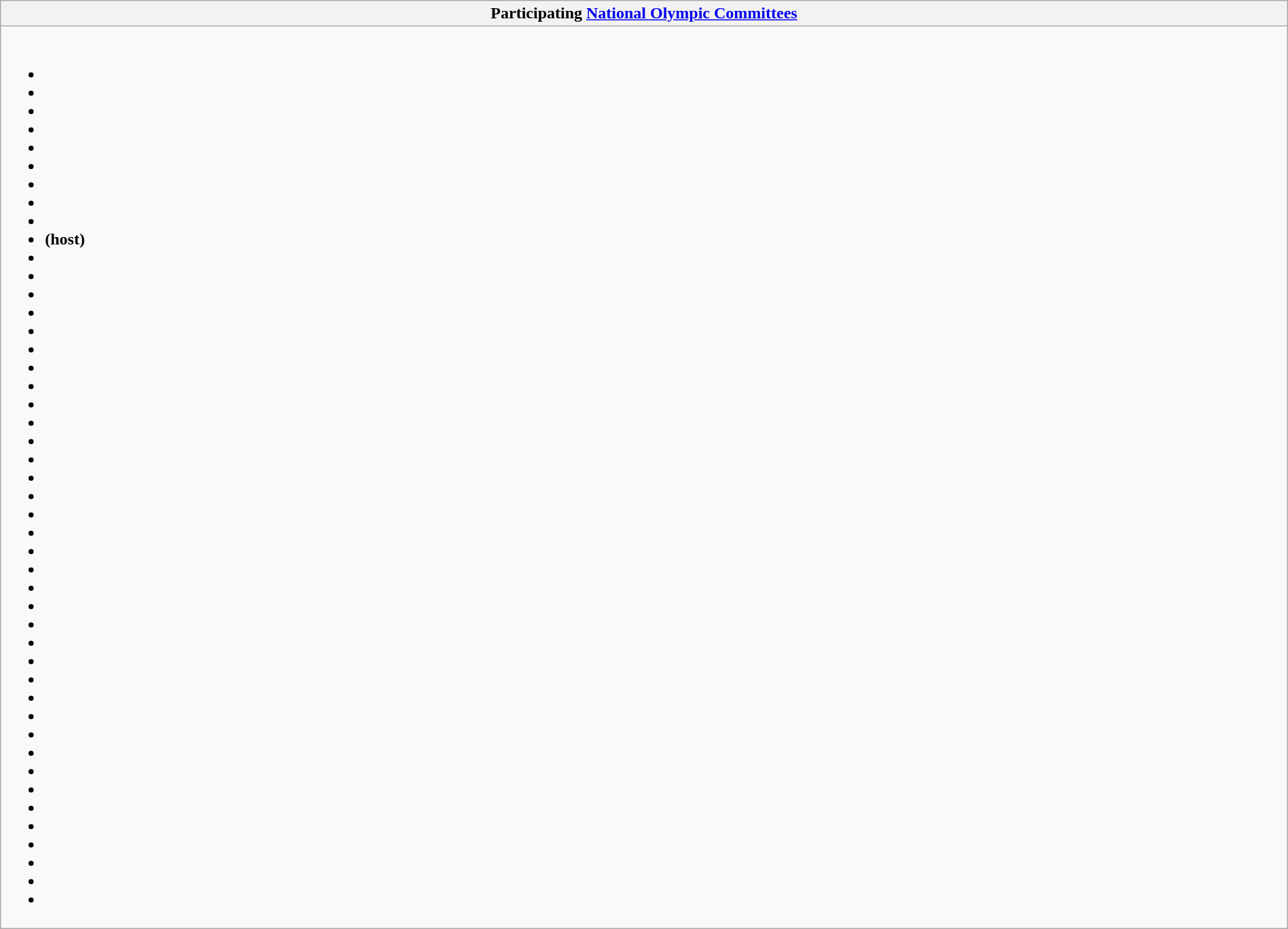<table class="wikitable collapsible" style="width:100%;">
<tr>
<th>Participating <a href='#'>National Olympic Committees</a></th>
</tr>
<tr>
<td><br><ul><li></li><li></li><li></li><li></li><li></li><li></li><li></li><li></li><li></li><li> <strong>(host)</strong></li><li></li><li></li><li></li><li></li><li></li><li></li><li></li><li></li><li></li><li></li><li></li><li></li><li></li><li></li><li></li><li></li><li></li><li></li><li></li><li></li><li></li><li></li><li></li><li></li><li></li><li></li><li></li><li></li><li></li><li></li><li></li><li></li><li></li><li></li><li></li><li></li></ul></td>
</tr>
</table>
